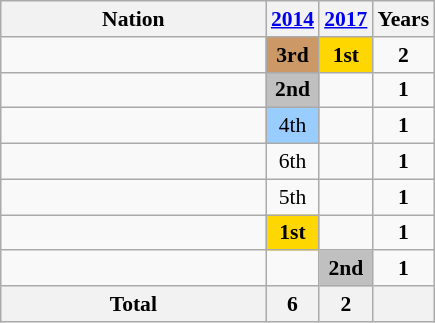<table class="wikitable" style="text-align:center; font-size:90%">
<tr>
<th width=170>Nation</th>
<th><a href='#'>2014</a></th>
<th><a href='#'>2017</a></th>
<th>Years</th>
</tr>
<tr>
<td align=left></td>
<td bgcolor=#cc9966><strong>3rd</strong></td>
<td bgcolor=gold><strong>1st</strong></td>
<td><strong>2</strong></td>
</tr>
<tr>
<td align=left></td>
<td bgcolor=silver><strong>2nd</strong></td>
<td></td>
<td><strong>1</strong></td>
</tr>
<tr>
<td align=left></td>
<td bgcolor=#9acdff>4th</td>
<td></td>
<td><strong>1</strong></td>
</tr>
<tr>
<td align=left></td>
<td>6th</td>
<td></td>
<td><strong>1</strong></td>
</tr>
<tr>
<td align=left></td>
<td>5th</td>
<td></td>
<td><strong>1</strong></td>
</tr>
<tr>
<td align=left></td>
<td bgcolor=gold><strong>1st</strong></td>
<td></td>
<td><strong>1</strong></td>
</tr>
<tr>
<td align=left></td>
<td></td>
<td bgcolor=silver><strong>2nd</strong></td>
<td><strong>1</strong></td>
</tr>
<tr>
<th>Total</th>
<th>6</th>
<th>2</th>
<th></th>
</tr>
</table>
